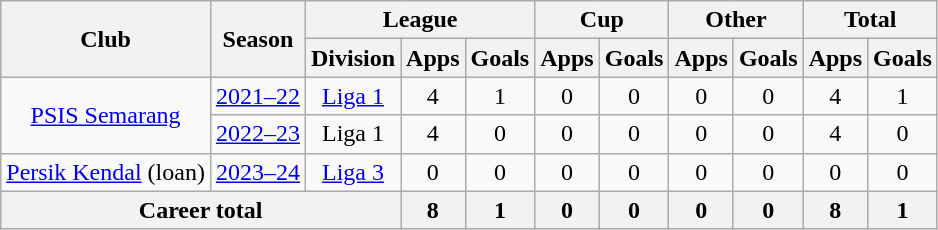<table class="wikitable" style="text-align: center">
<tr>
<th rowspan="2">Club</th>
<th rowspan="2">Season</th>
<th colspan="3">League</th>
<th colspan="2">Cup</th>
<th colspan="2">Other</th>
<th colspan="2">Total</th>
</tr>
<tr>
<th>Division</th>
<th>Apps</th>
<th>Goals</th>
<th>Apps</th>
<th>Goals</th>
<th>Apps</th>
<th>Goals</th>
<th>Apps</th>
<th>Goals</th>
</tr>
<tr>
<td rowspan="2"><a href='#'>PSIS Semarang</a></td>
<td><a href='#'>2021–22</a></td>
<td rowspan="1" valign="center"><a href='#'>Liga 1</a></td>
<td>4</td>
<td>1</td>
<td>0</td>
<td>0</td>
<td>0</td>
<td>0</td>
<td>4</td>
<td>1</td>
</tr>
<tr>
<td><a href='#'>2022–23</a></td>
<td>Liga 1</td>
<td>4</td>
<td>0</td>
<td>0</td>
<td>0</td>
<td>0</td>
<td>0</td>
<td>4</td>
<td>0</td>
</tr>
<tr>
<td><a href='#'>Persik Kendal</a> (loan)</td>
<td><a href='#'>2023–24</a></td>
<td><a href='#'>Liga 3</a></td>
<td>0</td>
<td>0</td>
<td>0</td>
<td>0</td>
<td>0</td>
<td>0</td>
<td>0</td>
<td>0</td>
</tr>
<tr>
<th colspan=3>Career total</th>
<th>8</th>
<th>1</th>
<th>0</th>
<th>0</th>
<th>0</th>
<th>0</th>
<th>8</th>
<th>1</th>
</tr>
</table>
